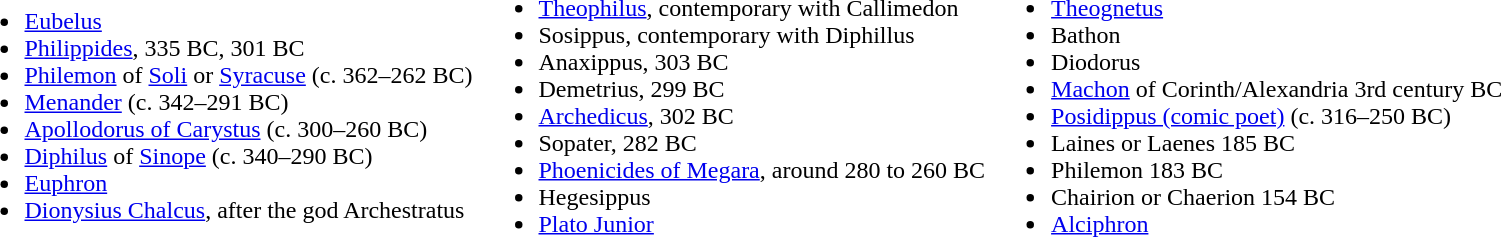<table>
<tr>
<td><br><ul><li><a href='#'>Eubelus</a></li><li><a href='#'>Philippides</a>, 335 BC, 301 BC</li><li><a href='#'>Philemon</a> of <a href='#'>Soli</a> or <a href='#'>Syracuse</a> (c. 362–262 BC)</li><li><a href='#'>Menander</a> (c. 342–291 BC)</li><li><a href='#'>Apollodorus of Carystus</a> (c. 300–260 BC)</li><li><a href='#'>Diphilus</a> of <a href='#'>Sinope</a> (c. 340–290 BC)</li><li><a href='#'>Euphron</a></li><li><a href='#'>Dionysius Chalcus</a>, after the god Archestratus</li></ul></td>
<td><br><ul><li><a href='#'>Theophilus</a>, contemporary with Callimedon</li><li>Sosippus, contemporary with Diphillus</li><li>Anaxippus, 303 BC</li><li>Demetrius, 299 BC</li><li><a href='#'>Archedicus</a>, 302 BC</li><li>Sopater, 282 BC</li><li><a href='#'>Phoenicides of Megara</a>, around 280 to 260 BC</li><li>Hegesippus</li><li><a href='#'>Plato Junior</a></li></ul></td>
<td><br><ul><li><a href='#'>Theognetus</a></li><li>Bathon</li><li>Diodorus</li><li><a href='#'>Machon</a> of Corinth/Alexandria 3rd century BC</li><li><a href='#'>Posidippus (comic poet)</a> (c. 316–250 BC)</li><li>Laines or Laenes 185 BC</li><li>Philemon 183 BC</li><li>Chairion or Chaerion 154 BC</li><li><a href='#'>Alciphron</a></li></ul></td>
<td></td>
</tr>
</table>
